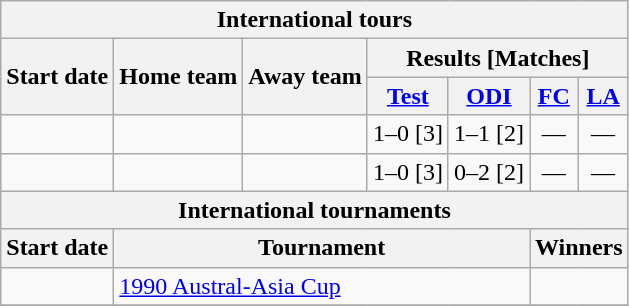<table class="wikitable">
<tr>
<th colspan="7">International tours</th>
</tr>
<tr>
<th rowspan="2">Start date</th>
<th rowspan="2">Home team</th>
<th rowspan="2">Away team</th>
<th colspan="4">Results [Matches]</th>
</tr>
<tr>
<th><a href='#'>Test</a></th>
<th><a href='#'>ODI</a></th>
<th><a href='#'>FC</a></th>
<th><a href='#'>LA</a></th>
</tr>
<tr>
<td><a href='#'></a></td>
<td></td>
<td></td>
<td>1–0 [3]</td>
<td>1–1 [2]</td>
<td ; style="text-align:center">—</td>
<td ; style="text-align:center">—</td>
</tr>
<tr>
<td><a href='#'></a></td>
<td></td>
<td></td>
<td>1–0 [3]</td>
<td>0–2 [2]</td>
<td ; style="text-align:center">—</td>
<td ; style="text-align:center">—</td>
</tr>
<tr>
<th colspan="7">International tournaments</th>
</tr>
<tr>
<th>Start date</th>
<th colspan="4">Tournament</th>
<th colspan="2">Winners</th>
</tr>
<tr>
<td><a href='#'></a></td>
<td colspan="4"> <a href='#'>1990 Austral-Asia Cup</a></td>
<td colspan="2"></td>
</tr>
<tr>
</tr>
</table>
